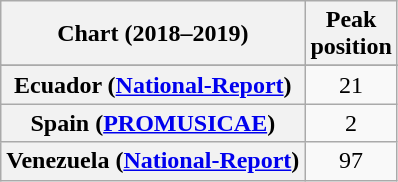<table class="wikitable sortable plainrowheaders" style="text-align:center">
<tr>
<th scope="col">Chart (2018–2019)</th>
<th scope="col">Peak<br>position</th>
</tr>
<tr>
</tr>
<tr>
</tr>
<tr>
<th scope="row">Ecuador (<a href='#'>National-Report</a>)</th>
<td>21</td>
</tr>
<tr>
<th scope="row">Spain (<a href='#'>PROMUSICAE</a>)</th>
<td>2</td>
</tr>
<tr>
<th scope="row">Venezuela (<a href='#'>National-Report</a>)</th>
<td>97</td>
</tr>
</table>
